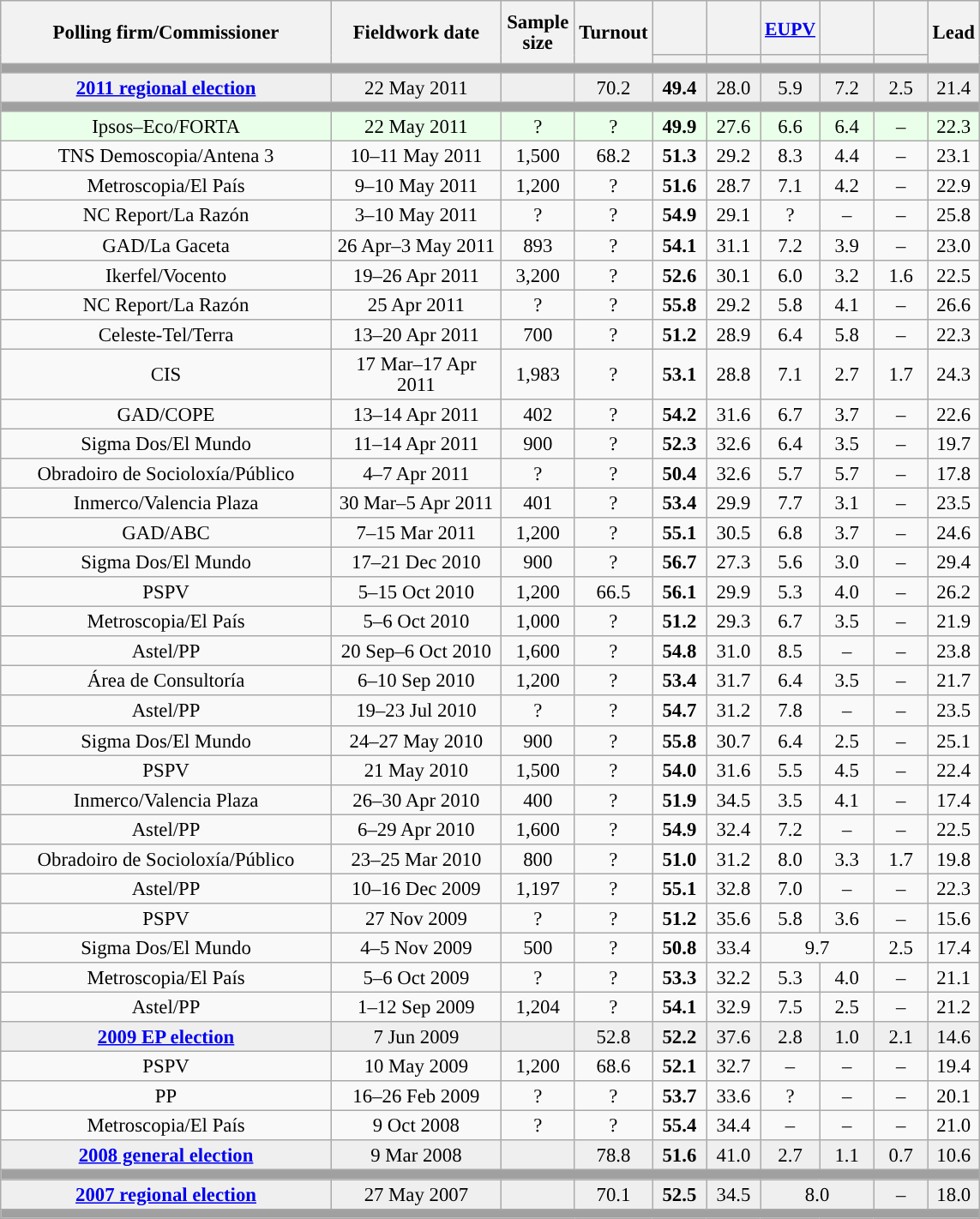<table class="wikitable collapsible collapsed" style="text-align:center; font-size:95%; line-height:16px;">
<tr style="height:42px;">
<th style="width:250px;" rowspan="2">Polling firm/Commissioner</th>
<th style="width:125px;" rowspan="2">Fieldwork date</th>
<th style="width:50px;" rowspan="2">Sample size</th>
<th style="width:45px;" rowspan="2">Turnout</th>
<th style="width:35px;"></th>
<th style="width:35px;"></th>
<th style="width:35px; font-size:95%;"><a href='#'>EUPV</a></th>
<th style="width:35px;"></th>
<th style="width:35px;"></th>
<th style="width:30px;" rowspan="2">Lead</th>
</tr>
<tr>
<th style="color:inherit;background:"></th>
<th style="color:inherit;background:"></th>
<th style="color:inherit;background:"></th>
<th style="color:inherit;background:"></th>
<th style="color:inherit;background:"></th>
</tr>
<tr>
<td colspan="10" style="background:#A0A0A0"></td>
</tr>
<tr style="background:#EFEFEF;">
<td><strong><a href='#'>2011 regional election</a></strong></td>
<td>22 May 2011</td>
<td></td>
<td>70.2</td>
<td><strong>49.4</strong><br></td>
<td>28.0<br></td>
<td>5.9<br></td>
<td>7.2<br></td>
<td>2.5<br></td>
<td style="background:">21.4</td>
</tr>
<tr>
<td colspan="10" style="background:#A0A0A0"></td>
</tr>
<tr style="background:#EAFFEA;">
<td>Ipsos–Eco/FORTA</td>
<td>22 May 2011</td>
<td>?</td>
<td>?</td>
<td><strong>49.9</strong><br></td>
<td>27.6<br></td>
<td>6.6<br></td>
<td>6.4<br></td>
<td>–</td>
<td style="background:">22.3</td>
</tr>
<tr>
<td>TNS Demoscopia/Antena 3</td>
<td>10–11 May 2011</td>
<td>1,500</td>
<td>68.2</td>
<td><strong>51.3</strong><br></td>
<td>29.2<br></td>
<td>8.3<br></td>
<td>4.4<br></td>
<td>–</td>
<td style="background:">23.1</td>
</tr>
<tr>
<td>Metroscopia/El País</td>
<td>9–10 May 2011</td>
<td>1,200</td>
<td>?</td>
<td><strong>51.6</strong><br></td>
<td>28.7<br></td>
<td>7.1<br></td>
<td>4.2<br></td>
<td>–</td>
<td style="background:">22.9</td>
</tr>
<tr>
<td>NC Report/La Razón</td>
<td>3–10 May 2011</td>
<td>?</td>
<td>?</td>
<td><strong>54.9</strong><br></td>
<td>29.1<br></td>
<td>?<br></td>
<td>–</td>
<td>–</td>
<td style="background:">25.8</td>
</tr>
<tr>
<td>GAD/La Gaceta</td>
<td>26 Apr–3 May 2011</td>
<td>893</td>
<td>?</td>
<td><strong>54.1</strong><br></td>
<td>31.1<br></td>
<td>7.2<br></td>
<td>3.9<br></td>
<td>–</td>
<td style="background:">23.0</td>
</tr>
<tr>
<td>Ikerfel/Vocento</td>
<td>19–26 Apr 2011</td>
<td>3,200</td>
<td>?</td>
<td><strong>52.6</strong><br></td>
<td>30.1<br></td>
<td>6.0<br></td>
<td>3.2<br></td>
<td>1.6<br></td>
<td style="background:">22.5</td>
</tr>
<tr>
<td>NC Report/La Razón</td>
<td>25 Apr 2011</td>
<td>?</td>
<td>?</td>
<td><strong>55.8</strong><br></td>
<td>29.2<br></td>
<td>5.8<br></td>
<td>4.1<br></td>
<td>–</td>
<td style="background:">26.6</td>
</tr>
<tr>
<td>Celeste-Tel/Terra</td>
<td>13–20 Apr 2011</td>
<td>700</td>
<td>?</td>
<td><strong>51.2</strong><br></td>
<td>28.9<br></td>
<td>6.4<br></td>
<td>5.8<br></td>
<td>–</td>
<td style="background:">22.3</td>
</tr>
<tr>
<td>CIS</td>
<td>17 Mar–17 Apr 2011</td>
<td>1,983</td>
<td>?</td>
<td><strong>53.1</strong><br></td>
<td>28.8<br></td>
<td>7.1<br></td>
<td>2.7<br></td>
<td>1.7<br></td>
<td style="background:">24.3</td>
</tr>
<tr>
<td>GAD/COPE</td>
<td>13–14 Apr 2011</td>
<td>402</td>
<td>?</td>
<td><strong>54.2</strong><br></td>
<td>31.6<br></td>
<td>6.7<br></td>
<td>3.7<br></td>
<td>–</td>
<td style="background:">22.6</td>
</tr>
<tr>
<td>Sigma Dos/El Mundo</td>
<td>11–14 Apr 2011</td>
<td>900</td>
<td>?</td>
<td><strong>52.3</strong><br></td>
<td>32.6<br></td>
<td>6.4<br></td>
<td>3.5<br></td>
<td>–</td>
<td style="background:">19.7</td>
</tr>
<tr>
<td>Obradoiro de Socioloxía/Público</td>
<td>4–7 Apr 2011</td>
<td>?</td>
<td>?</td>
<td><strong>50.4</strong><br></td>
<td>32.6<br></td>
<td>5.7<br></td>
<td>5.7<br></td>
<td>–</td>
<td style="background:">17.8</td>
</tr>
<tr>
<td>Inmerco/Valencia Plaza</td>
<td>30 Mar–5 Apr 2011</td>
<td>401</td>
<td>?</td>
<td><strong>53.4</strong></td>
<td>29.9</td>
<td>7.7</td>
<td>3.1</td>
<td>–</td>
<td style="background:">23.5</td>
</tr>
<tr>
<td>GAD/ABC</td>
<td>7–15 Mar 2011</td>
<td>1,200</td>
<td>?</td>
<td><strong>55.1</strong><br></td>
<td>30.5<br></td>
<td>6.8<br></td>
<td>3.7<br></td>
<td>–</td>
<td style="background:">24.6</td>
</tr>
<tr>
<td>Sigma Dos/El Mundo</td>
<td>17–21 Dec 2010</td>
<td>900</td>
<td>?</td>
<td><strong>56.7</strong><br></td>
<td>27.3<br></td>
<td>5.6<br></td>
<td>3.0<br></td>
<td>–</td>
<td style="background:">29.4</td>
</tr>
<tr>
<td>PSPV</td>
<td>5–15 Oct 2010</td>
<td>1,200</td>
<td>66.5</td>
<td><strong>56.1</strong><br></td>
<td>29.9<br></td>
<td>5.3<br></td>
<td>4.0<br></td>
<td>–</td>
<td style="background:">26.2</td>
</tr>
<tr>
<td>Metroscopia/El País</td>
<td>5–6 Oct 2010</td>
<td>1,000</td>
<td>?</td>
<td><strong>51.2</strong><br></td>
<td>29.3<br></td>
<td>6.7<br></td>
<td>3.5<br></td>
<td>–</td>
<td style="background:">21.9</td>
</tr>
<tr>
<td>Astel/PP</td>
<td>20 Sep–6 Oct 2010</td>
<td>1,600</td>
<td>?</td>
<td><strong>54.8</strong><br></td>
<td>31.0<br></td>
<td>8.5<br></td>
<td>–</td>
<td>–</td>
<td style="background:">23.8</td>
</tr>
<tr>
<td>Área de Consultoría</td>
<td>6–10 Sep 2010</td>
<td>1,200</td>
<td>?</td>
<td><strong>53.4</strong><br></td>
<td>31.7<br></td>
<td>6.4<br></td>
<td>3.5<br></td>
<td>–</td>
<td style="background:">21.7</td>
</tr>
<tr>
<td>Astel/PP</td>
<td>19–23 Jul 2010</td>
<td>?</td>
<td>?</td>
<td><strong>54.7</strong><br></td>
<td>31.2<br></td>
<td>7.8<br></td>
<td>–</td>
<td>–</td>
<td style="background:">23.5</td>
</tr>
<tr>
<td>Sigma Dos/El Mundo</td>
<td>24–27 May 2010</td>
<td>900</td>
<td>?</td>
<td><strong>55.8</strong><br></td>
<td>30.7<br></td>
<td>6.4<br></td>
<td>2.5<br></td>
<td>–</td>
<td style="background:">25.1</td>
</tr>
<tr>
<td>PSPV</td>
<td>21 May 2010</td>
<td>1,500</td>
<td>?</td>
<td><strong>54.0</strong><br></td>
<td>31.6<br></td>
<td>5.5<br></td>
<td>4.5<br></td>
<td>–</td>
<td style="background:">22.4</td>
</tr>
<tr>
<td>Inmerco/Valencia Plaza</td>
<td>26–30 Apr 2010</td>
<td>400</td>
<td>?</td>
<td><strong>51.9</strong></td>
<td>34.5</td>
<td>3.5</td>
<td>4.1</td>
<td>–</td>
<td style="background:">17.4</td>
</tr>
<tr>
<td>Astel/PP</td>
<td>6–29 Apr 2010</td>
<td>1,600</td>
<td>?</td>
<td><strong>54.9</strong><br></td>
<td>32.4<br></td>
<td>7.2<br></td>
<td>–</td>
<td>–</td>
<td style="background:">22.5</td>
</tr>
<tr>
<td>Obradoiro de Socioloxía/Público</td>
<td>23–25 Mar 2010</td>
<td>800</td>
<td>?</td>
<td><strong>51.0</strong><br></td>
<td>31.2<br></td>
<td>8.0<br></td>
<td>3.3<br></td>
<td>1.7<br></td>
<td style="background:">19.8</td>
</tr>
<tr>
<td>Astel/PP</td>
<td>10–16 Dec 2009</td>
<td>1,197</td>
<td>?</td>
<td><strong>55.1</strong><br></td>
<td>32.8<br></td>
<td>7.0<br></td>
<td>–</td>
<td>–</td>
<td style="background:">22.3</td>
</tr>
<tr>
<td>PSPV</td>
<td>27 Nov 2009</td>
<td>?</td>
<td>?</td>
<td><strong>51.2</strong></td>
<td>35.6</td>
<td>5.8</td>
<td>3.6</td>
<td>–</td>
<td style="background:">15.6</td>
</tr>
<tr>
<td>Sigma Dos/El Mundo</td>
<td>4–5 Nov 2009</td>
<td>500</td>
<td>?</td>
<td><strong>50.8</strong></td>
<td>33.4</td>
<td colspan="2">9.7</td>
<td>2.5</td>
<td style="background:">17.4</td>
</tr>
<tr>
<td>Metroscopia/El País</td>
<td>5–6 Oct 2009</td>
<td>?</td>
<td>?</td>
<td><strong>53.3</strong><br></td>
<td>32.2<br></td>
<td>5.3<br></td>
<td>4.0<br></td>
<td>–</td>
<td style="background:">21.1</td>
</tr>
<tr>
<td>Astel/PP</td>
<td>1–12 Sep 2009</td>
<td>1,204</td>
<td>?</td>
<td><strong>54.1</strong><br></td>
<td>32.9<br></td>
<td>7.5<br></td>
<td>2.5<br></td>
<td>–</td>
<td style="background:">21.2</td>
</tr>
<tr style="background:#EFEFEF;">
<td><strong><a href='#'>2009 EP election</a></strong></td>
<td>7 Jun 2009</td>
<td></td>
<td>52.8</td>
<td><strong>52.2</strong><br></td>
<td>37.6<br></td>
<td>2.8<br></td>
<td>1.0<br></td>
<td>2.1<br></td>
<td style="background:">14.6</td>
</tr>
<tr>
<td>PSPV</td>
<td>10 May 2009</td>
<td>1,200</td>
<td>68.6</td>
<td><strong>52.1</strong><br></td>
<td>32.7<br></td>
<td>–</td>
<td>–</td>
<td>–</td>
<td style="background:">19.4</td>
</tr>
<tr>
<td>PP</td>
<td>16–26 Feb 2009</td>
<td>?</td>
<td>?</td>
<td><strong>53.7</strong><br></td>
<td>33.6<br></td>
<td>?<br></td>
<td>–</td>
<td>–</td>
<td style="background:">20.1</td>
</tr>
<tr>
<td>Metroscopia/El País</td>
<td>9 Oct 2008</td>
<td>?</td>
<td>?</td>
<td><strong>55.4</strong><br></td>
<td>34.4<br></td>
<td>–</td>
<td>–</td>
<td>–</td>
<td style="background:">21.0</td>
</tr>
<tr style="background:#EFEFEF;">
<td><strong><a href='#'>2008 general election</a></strong></td>
<td>9 Mar 2008</td>
<td></td>
<td>78.8</td>
<td><strong>51.6</strong><br></td>
<td>41.0<br></td>
<td>2.7<br></td>
<td>1.1<br></td>
<td>0.7<br></td>
<td style="background:">10.6</td>
</tr>
<tr>
<td colspan="10" style="background:#A0A0A0"></td>
</tr>
<tr style="background:#EFEFEF;">
<td><strong><a href='#'>2007 regional election</a></strong></td>
<td>27 May 2007</td>
<td></td>
<td>70.1</td>
<td><strong>52.5</strong><br></td>
<td>34.5<br></td>
<td colspan="2">8.0<br></td>
<td>–</td>
<td style="background:">18.0</td>
</tr>
<tr>
<td colspan="10" style="background:#A0A0A0"></td>
</tr>
</table>
